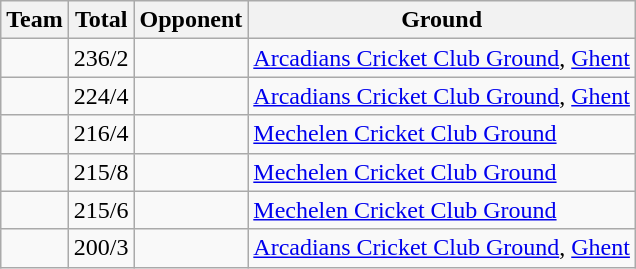<table class="wikitable">
<tr>
<th>Team</th>
<th>Total</th>
<th>Opponent</th>
<th>Ground</th>
</tr>
<tr>
<td></td>
<td>236/2</td>
<td></td>
<td><a href='#'>Arcadians Cricket Club Ground</a>, <a href='#'>Ghent</a></td>
</tr>
<tr>
<td></td>
<td>224/4</td>
<td></td>
<td><a href='#'>Arcadians Cricket Club Ground</a>, <a href='#'>Ghent</a></td>
</tr>
<tr>
<td></td>
<td>216/4</td>
<td></td>
<td><a href='#'>Mechelen Cricket Club Ground</a></td>
</tr>
<tr>
<td></td>
<td>215/8</td>
<td></td>
<td><a href='#'>Mechelen Cricket Club Ground</a></td>
</tr>
<tr>
<td></td>
<td>215/6</td>
<td></td>
<td><a href='#'>Mechelen Cricket Club Ground</a></td>
</tr>
<tr>
<td></td>
<td>200/3</td>
<td></td>
<td><a href='#'>Arcadians Cricket Club Ground</a>, <a href='#'>Ghent</a></td>
</tr>
</table>
